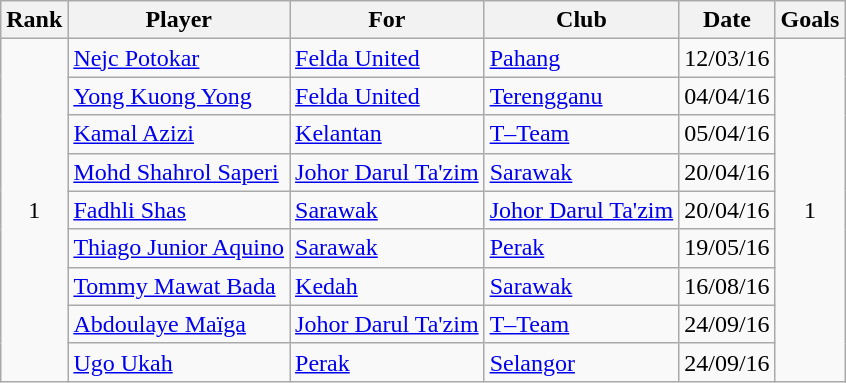<table class="wikitable" style="text-align:center">
<tr>
<th>Rank</th>
<th>Player</th>
<th>For</th>
<th>Club</th>
<th>Date</th>
<th>Goals</th>
</tr>
<tr>
<td rowspan="9">1</td>
<td style="text-align:left;"> <a href='#'>Nejc Potokar</a></td>
<td style="text-align:left;"><a href='#'>Felda United</a></td>
<td style="text-align:left;"><a href='#'>Pahang</a></td>
<td style="text-align:left;">12/03/16</td>
<td rowspan="9">1</td>
</tr>
<tr>
<td style="text-align:left;"> <a href='#'>Yong Kuong Yong</a></td>
<td style="text-align:left;"><a href='#'>Felda United</a></td>
<td style="text-align:left;"><a href='#'>Terengganu</a></td>
<td style="text-align:left;">04/04/16</td>
</tr>
<tr>
<td style="text-align:left;"> <a href='#'>Kamal Azizi</a></td>
<td style="text-align:left;"><a href='#'>Kelantan</a></td>
<td style="text-align:left;"><a href='#'>T–Team</a></td>
<td style="text-align:left;">05/04/16</td>
</tr>
<tr>
<td style="text-align:left;"> <a href='#'>Mohd Shahrol Saperi</a></td>
<td style="text-align:left;"><a href='#'>Johor Darul Ta'zim</a></td>
<td style="text-align:left;"><a href='#'>Sarawak</a></td>
<td style="text-align:left;">20/04/16</td>
</tr>
<tr>
<td style="text-align:left;"> <a href='#'>Fadhli Shas</a></td>
<td style="text-align:left;"><a href='#'>Sarawak</a></td>
<td style="text-align:left;"><a href='#'>Johor Darul Ta'zim</a></td>
<td style="text-align:left;">20/04/16</td>
</tr>
<tr>
<td style="text-align:left;"> <a href='#'>Thiago Junior Aquino</a></td>
<td style="text-align:left;"><a href='#'>Sarawak</a></td>
<td style="text-align:left;"><a href='#'>Perak</a></td>
<td style="text-align:left;">19/05/16</td>
</tr>
<tr>
<td style="text-align:left;"> <a href='#'>Tommy Mawat Bada</a></td>
<td style="text-align:left;"><a href='#'>Kedah</a></td>
<td style="text-align:left;"><a href='#'>Sarawak</a></td>
<td style="text-align:left;">16/08/16</td>
</tr>
<tr>
<td style="text-align:left;"> <a href='#'>Abdoulaye Maïga</a></td>
<td style="text-align:left;"><a href='#'>Johor Darul Ta'zim</a></td>
<td style="text-align:left;"><a href='#'>T–Team</a></td>
<td style="text-align:left;">24/09/16</td>
</tr>
<tr>
<td style="text-align:left;"> <a href='#'>Ugo Ukah</a></td>
<td style="text-align:left;"><a href='#'>Perak</a></td>
<td style="text-align:left;"><a href='#'>Selangor</a></td>
<td style="text-align:left;">24/09/16</td>
</tr>
</table>
